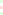<table style="font-size: 85%">
<tr>
<td style="background:#dfd;"></td>
</tr>
<tr>
<td style="background:#fdd;"></td>
</tr>
<tr>
<td style="background:#dfd;"></td>
</tr>
</table>
